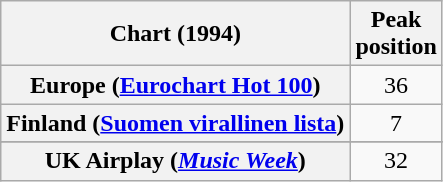<table class="wikitable sortable plainrowheaders" style="text-align:center">
<tr>
<th>Chart (1994)</th>
<th>Peak<br>position</th>
</tr>
<tr>
<th scope="row">Europe (<a href='#'>Eurochart Hot 100</a>)</th>
<td>36</td>
</tr>
<tr>
<th scope="row">Finland (<a href='#'>Suomen virallinen lista</a>)</th>
<td>7</td>
</tr>
<tr>
</tr>
<tr>
</tr>
<tr>
</tr>
<tr>
<th scope="row">UK Airplay (<em><a href='#'>Music Week</a></em>)</th>
<td>32</td>
</tr>
</table>
